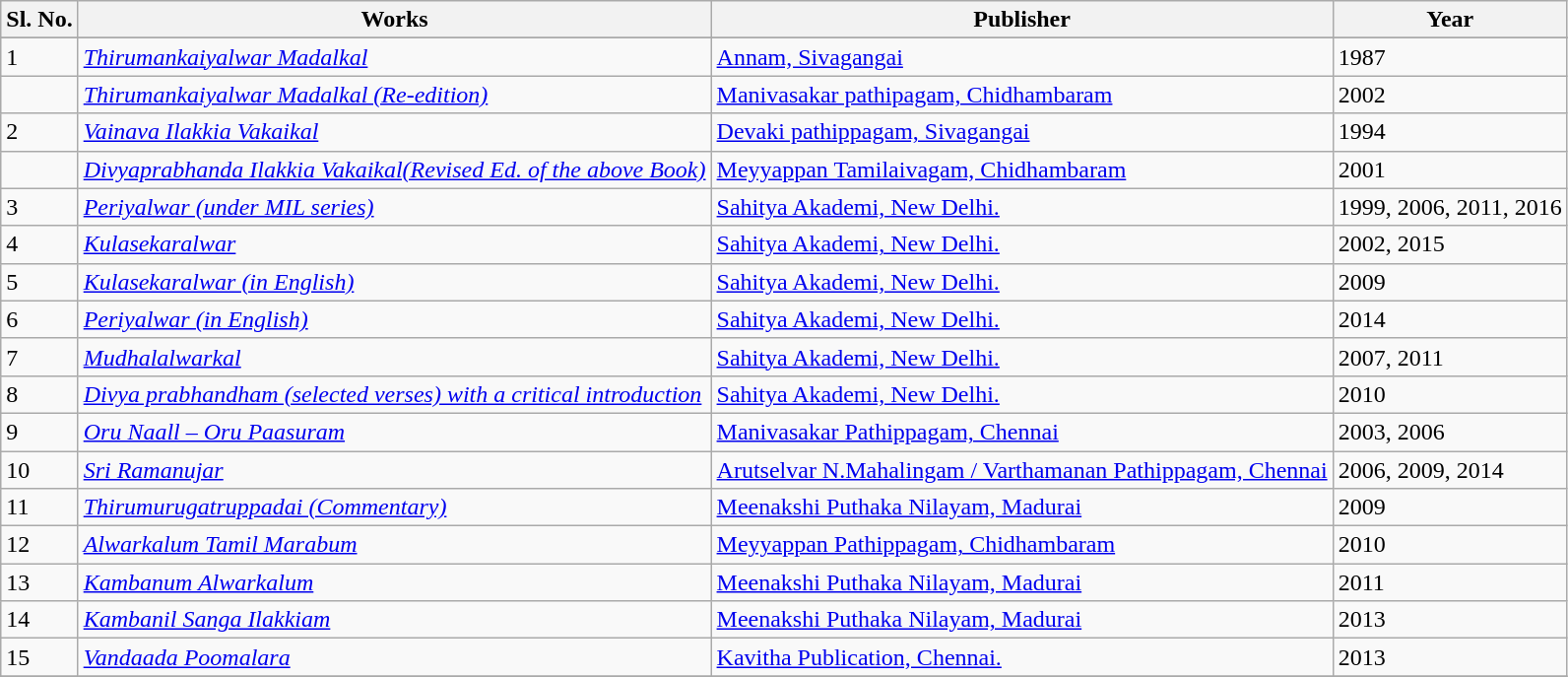<table class="wikitable">
<tr>
<th>Sl. No.</th>
<th>Works</th>
<th>Publisher</th>
<th>Year</th>
</tr>
<tr>
</tr>
<tr>
<td>1</td>
<td><em><a href='#'>Thirumankaiyalwar Madalkal</a></em></td>
<td><a href='#'>Annam, Sivagangai</a></td>
<td>1987</td>
</tr>
<tr>
<td></td>
<td><em><a href='#'>Thirumankaiyalwar Madalkal (Re-edition)</a></em></td>
<td><a href='#'>Manivasakar pathipagam, Chidhambaram</a></td>
<td>2002</td>
</tr>
<tr>
<td>2</td>
<td><em><a href='#'>Vainava Ilakkia Vakaikal</a></em></td>
<td><a href='#'>Devaki pathippagam, Sivagangai</a></td>
<td>1994</td>
</tr>
<tr>
<td></td>
<td><em><a href='#'>Divyaprabhanda Ilakkia Vakaikal(Revised Ed. of the above Book)</a></em></td>
<td><a href='#'>Meyyappan Tamilaivagam, Chidhambaram</a></td>
<td>2001</td>
</tr>
<tr>
<td>3</td>
<td><em><a href='#'>Periyalwar (under MIL series)</a></em></td>
<td><a href='#'>Sahitya Akademi, New Delhi.</a></td>
<td>1999, 2006, 2011, 2016</td>
</tr>
<tr>
<td>4</td>
<td><em><a href='#'>Kulasekaralwar</a></em></td>
<td><a href='#'>Sahitya Akademi, New Delhi.</a></td>
<td>2002, 2015</td>
</tr>
<tr>
<td>5</td>
<td><em><a href='#'>Kulasekaralwar (in English)</a></em></td>
<td><a href='#'>Sahitya Akademi, New Delhi.</a></td>
<td>2009</td>
</tr>
<tr>
<td>6</td>
<td><em><a href='#'>Periyalwar (in English)</a></em></td>
<td><a href='#'>Sahitya Akademi, New Delhi.</a></td>
<td>2014</td>
</tr>
<tr>
<td>7</td>
<td><em><a href='#'>Mudhalalwarkal</a></em></td>
<td><a href='#'>Sahitya Akademi, New Delhi.</a></td>
<td>2007, 2011</td>
</tr>
<tr>
<td>8</td>
<td><em><a href='#'>Divya prabhandham (selected verses) with a critical introduction</a></em></td>
<td><a href='#'>Sahitya Akademi, New Delhi.</a></td>
<td>2010</td>
</tr>
<tr>
<td>9</td>
<td><em><a href='#'>Oru Naall – Oru Paasuram</a></em></td>
<td><a href='#'>Manivasakar Pathippagam, Chennai</a></td>
<td>2003, 2006</td>
</tr>
<tr>
<td>10</td>
<td><em><a href='#'>Sri Ramanujar</a></em></td>
<td><a href='#'>Arutselvar N.Mahalingam / Varthamanan Pathippagam, Chennai</a></td>
<td>2006, 2009, 2014</td>
</tr>
<tr>
<td>11</td>
<td><em><a href='#'>Thirumurugatruppadai (Commentary)</a></em></td>
<td><a href='#'>Meenakshi Puthaka Nilayam, Madurai</a></td>
<td>2009</td>
</tr>
<tr>
<td>12</td>
<td><em><a href='#'>Alwarkalum Tamil Marabum</a></em></td>
<td><a href='#'>Meyyappan Pathippagam, Chidhambaram</a></td>
<td>2010</td>
</tr>
<tr>
<td>13</td>
<td><em><a href='#'>Kambanum Alwarkalum</a></em></td>
<td><a href='#'>Meenakshi Puthaka Nilayam, Madurai</a></td>
<td>2011</td>
</tr>
<tr>
<td>14</td>
<td><em><a href='#'>Kambanil Sanga Ilakkiam</a></em></td>
<td><a href='#'>Meenakshi Puthaka Nilayam, Madurai</a></td>
<td>2013</td>
</tr>
<tr>
<td>15</td>
<td><em><a href='#'>Vandaada Poomalara</a></em></td>
<td><a href='#'>Kavitha Publication, Chennai.</a></td>
<td>2013</td>
</tr>
<tr>
</tr>
</table>
